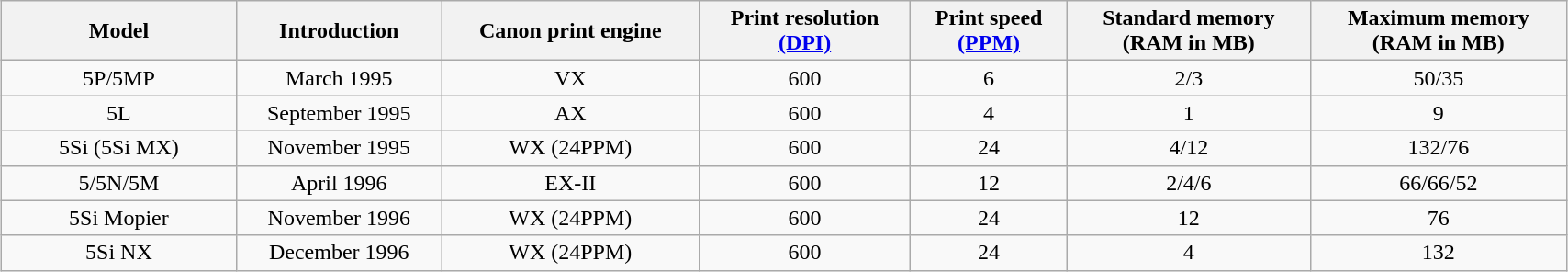<table class="wikitable" style="width:90%;margin:auto;text-align:center;">
<tr>
<th width="15%">Model</th>
<th>Introduction</th>
<th>Canon print engine</th>
<th>Print resolution<br><a href='#'>(DPI)</a></th>
<th>Print speed<br><a href='#'>(PPM)</a></th>
<th>Standard memory<br>(RAM in MB)</th>
<th>Maximum memory<br>(RAM in MB)</th>
</tr>
<tr>
<td>5P/5MP</td>
<td>March 1995</td>
<td>VX</td>
<td>600</td>
<td>6</td>
<td>2/3</td>
<td>50/35</td>
</tr>
<tr>
<td>5L</td>
<td>September 1995</td>
<td>AX</td>
<td>600</td>
<td>4</td>
<td>1</td>
<td>9</td>
</tr>
<tr>
<td>5Si (5Si MX)</td>
<td>November 1995</td>
<td>WX (24PPM)</td>
<td>600</td>
<td>24</td>
<td>4/12</td>
<td>132/76</td>
</tr>
<tr>
<td>5/5N/5M</td>
<td>April 1996</td>
<td>EX-II</td>
<td>600</td>
<td>12</td>
<td>2/4/6</td>
<td>66/66/52</td>
</tr>
<tr>
<td>5Si Mopier</td>
<td>November 1996</td>
<td>WX (24PPM)</td>
<td>600</td>
<td>24</td>
<td>12</td>
<td>76</td>
</tr>
<tr>
<td>5Si NX</td>
<td>December 1996</td>
<td>WX (24PPM)</td>
<td>600</td>
<td>24</td>
<td>4</td>
<td>132</td>
</tr>
</table>
